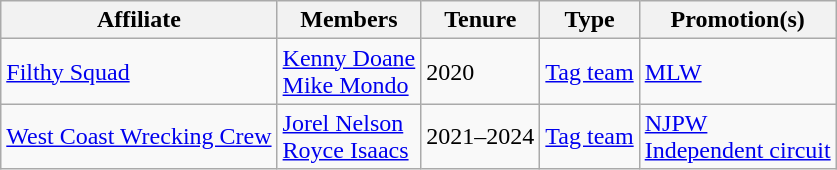<table class="wikitable sortable">
<tr>
<th>Affiliate</th>
<th>Members</th>
<th>Tenure</th>
<th>Type</th>
<th>Promotion(s)</th>
</tr>
<tr>
<td><a href='#'>Filthy Squad</a></td>
<td><a href='#'>Kenny Doane</a><br><a href='#'>Mike Mondo</a></td>
<td>2020</td>
<td><a href='#'>Tag team</a></td>
<td><a href='#'>MLW</a></td>
</tr>
<tr>
<td><a href='#'>West Coast Wrecking Crew</a></td>
<td><a href='#'>Jorel Nelson</a><br><a href='#'>Royce Isaacs</a></td>
<td>2021–2024</td>
<td><a href='#'>Tag team</a></td>
<td><a href='#'>NJPW</a><br><a href='#'>Independent circuit</a></td>
</tr>
</table>
